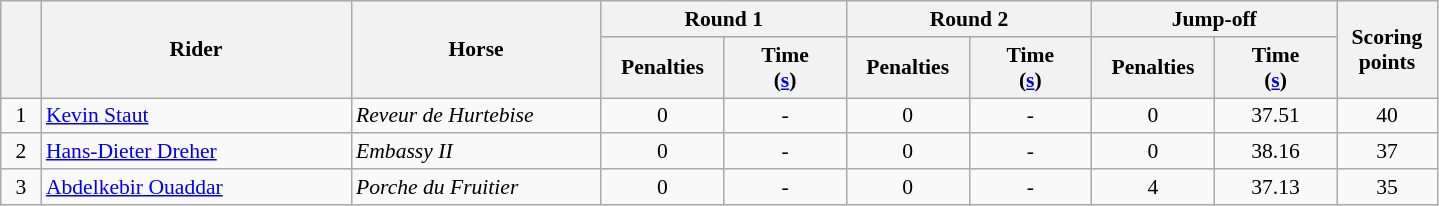<table class="wikitable" style="font-size: 90%">
<tr>
<th rowspan=2 width=20></th>
<th rowspan=2 width=200>Rider</th>
<th rowspan=2 width=160>Horse</th>
<th colspan=2>Round 1</th>
<th colspan=2>Round 2</th>
<th colspan=2>Jump-off</th>
<th rowspan=2 width=60>Scoring<br>points</th>
</tr>
<tr>
<th width=75>Penalties</th>
<th width=75>Time<br>(<a href='#'>s</a>)</th>
<th width=75>Penalties</th>
<th width=75>Time<br>(<a href='#'>s</a>)</th>
<th width=75>Penalties</th>
<th width=75>Time<br>(<a href='#'>s</a>)</th>
</tr>
<tr>
<td align=center>1</td>
<td> <a href='#'>Kevin Staut</a></td>
<td><em>Reveur de Hurtebise</em></td>
<td align=center>0</td>
<td align=center>-</td>
<td align=center>0</td>
<td align=center>-</td>
<td align=center>0</td>
<td align=center>37.51</td>
<td align=center>40</td>
</tr>
<tr>
<td align=center>2</td>
<td> <a href='#'>Hans-Dieter Dreher</a></td>
<td><em>Embassy II</em></td>
<td align=center>0</td>
<td align=center>-</td>
<td align=center>0</td>
<td align=center>-</td>
<td align=center>0</td>
<td align=center>38.16</td>
<td align=center>37</td>
</tr>
<tr>
<td align=center>3</td>
<td> <a href='#'>Abdelkebir Ouaddar</a></td>
<td><em>Porche du Fruitier</em></td>
<td align=center>0</td>
<td align=center>-</td>
<td align=center>0</td>
<td align=center>-</td>
<td align=center>4</td>
<td align=center>37.13</td>
<td align=center>35</td>
</tr>
</table>
